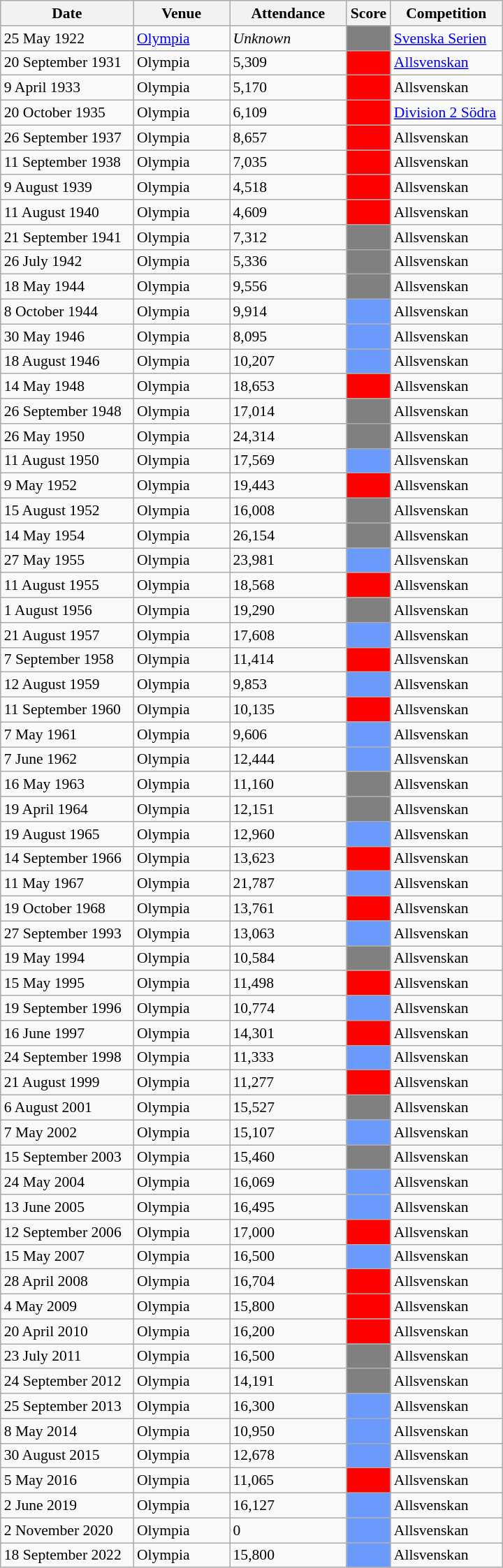<table class="wikitable" style="font-size:90%">
<tr>
<th width=120>Date</th>
<th width=85>Venue</th>
<th width=105>Attendance</th>
<th width=35>Score</th>
<th width=100>Competition</th>
</tr>
<tr>
<td>25 May 1922</td>
<td><a href='#'>Olympia</a></td>
<td><em>Unknown</em></td>
<td bgcolor=808080></td>
<td><a href='#'>Svenska Serien</a></td>
</tr>
<tr>
<td>20 September 1931</td>
<td>Olympia</td>
<td>5,309</td>
<td bgcolor=#FF0000></td>
<td><a href='#'>Allsvenskan</a></td>
</tr>
<tr>
<td>9 April 1933</td>
<td>Olympia</td>
<td>5,170</td>
<td bgcolor=#FF0000></td>
<td>Allsvenskan</td>
</tr>
<tr>
<td>20 October 1935</td>
<td>Olympia</td>
<td>6,109</td>
<td bgcolor=#FF0000></td>
<td><a href='#'>Division 2 Södra</a></td>
</tr>
<tr>
<td>26 September 1937</td>
<td>Olympia</td>
<td>8,657</td>
<td bgcolor=#FF0000></td>
<td>Allsvenskan</td>
</tr>
<tr>
<td>11 September 1938</td>
<td>Olympia</td>
<td>7,035</td>
<td bgcolor=#FF0000></td>
<td>Allsvenskan</td>
</tr>
<tr>
<td>9 August 1939</td>
<td>Olympia</td>
<td>4,518</td>
<td bgcolor=#FF0000></td>
<td>Allsvenskan</td>
</tr>
<tr>
<td>11 August 1940</td>
<td>Olympia</td>
<td>4,609</td>
<td bgcolor=#FF0000></td>
<td>Allsvenskan</td>
</tr>
<tr>
<td>21 September 1941</td>
<td>Olympia</td>
<td>7,312</td>
<td bgcolor=808080></td>
<td>Allsvenskan</td>
</tr>
<tr>
<td>26 July 1942</td>
<td>Olympia</td>
<td>5,336</td>
<td bgcolor=808080></td>
<td>Allsvenskan</td>
</tr>
<tr>
<td>18 May 1944</td>
<td>Olympia</td>
<td>9,556</td>
<td bgcolor=808080></td>
<td>Allsvenskan</td>
</tr>
<tr>
<td>8 October 1944</td>
<td>Olympia</td>
<td>9,914</td>
<td bgcolor=#6A9AFC></td>
<td>Allsvenskan</td>
</tr>
<tr>
<td>30 May 1946</td>
<td>Olympia</td>
<td>8,095</td>
<td bgcolor=#6A9AFC></td>
<td>Allsvenskan</td>
</tr>
<tr>
<td>18 August 1946</td>
<td>Olympia</td>
<td>10,207</td>
<td bgcolor=#6A9AFC></td>
<td>Allsvenskan</td>
</tr>
<tr>
<td>14 May 1948</td>
<td>Olympia</td>
<td>18,653</td>
<td bgcolor=#FF0000></td>
<td>Allsvenskan</td>
</tr>
<tr>
<td>26 September 1948</td>
<td>Olympia</td>
<td>17,014</td>
<td bgcolor=808080></td>
<td>Allsvenskan</td>
</tr>
<tr>
<td>26 May 1950</td>
<td>Olympia</td>
<td>24,314</td>
<td bgcolor=808080></td>
<td>Allsvenskan</td>
</tr>
<tr>
<td>11 August 1950</td>
<td>Olympia</td>
<td>17,569</td>
<td bgcolor=#6A9AFC></td>
<td>Allsvenskan</td>
</tr>
<tr>
<td>9 May 1952</td>
<td>Olympia</td>
<td>19,443</td>
<td bgcolor=#FF0000></td>
<td>Allsvenskan</td>
</tr>
<tr>
<td>15 August 1952</td>
<td>Olympia</td>
<td>16,008</td>
<td bgcolor=808080></td>
<td>Allsvenskan</td>
</tr>
<tr>
<td>14 May 1954</td>
<td>Olympia</td>
<td>26,154</td>
<td bgcolor=808080></td>
<td>Allsvenskan</td>
</tr>
<tr>
<td>27 May 1955</td>
<td>Olympia</td>
<td>23,981</td>
<td bgcolor=#6A9AFC></td>
<td>Allsvenskan</td>
</tr>
<tr>
<td>11 August 1955</td>
<td>Olympia</td>
<td>18,568</td>
<td bgcolor=#FF0000></td>
<td>Allsvenskan</td>
</tr>
<tr>
<td>1 August 1956</td>
<td>Olympia</td>
<td>19,290</td>
<td bgcolor=808080></td>
<td>Allsvenskan</td>
</tr>
<tr>
<td>21 August 1957</td>
<td>Olympia</td>
<td>17,608</td>
<td bgcolor=#6A9AFC></td>
<td>Allsvenskan</td>
</tr>
<tr>
<td>7 September 1958</td>
<td>Olympia</td>
<td>11,414</td>
<td bgcolor=#FF0000></td>
<td>Allsvenskan</td>
</tr>
<tr>
<td>12 August 1959</td>
<td>Olympia</td>
<td>9,853</td>
<td bgcolor=#6A9AFC></td>
<td>Allsvenskan</td>
</tr>
<tr>
<td>11 September 1960</td>
<td>Olympia</td>
<td>10,135</td>
<td bgcolor=#FF0000></td>
<td>Allsvenskan</td>
</tr>
<tr>
<td>7 May 1961</td>
<td>Olympia</td>
<td>9,606</td>
<td bgcolor=#6A9AFC></td>
<td>Allsvenskan</td>
</tr>
<tr>
<td>7 June 1962</td>
<td>Olympia</td>
<td>12,444</td>
<td bgcolor=#6A9AFC></td>
<td>Allsvenskan</td>
</tr>
<tr>
<td>16 May 1963</td>
<td>Olympia</td>
<td>11,160</td>
<td bgcolor=808080></td>
<td>Allsvenskan</td>
</tr>
<tr>
<td>19 April 1964</td>
<td>Olympia</td>
<td>12,151</td>
<td bgcolor=808080></td>
<td>Allsvenskan</td>
</tr>
<tr>
<td>19 August 1965</td>
<td>Olympia</td>
<td>12,960</td>
<td bgcolor=#6A9AFC></td>
<td>Allsvenskan</td>
</tr>
<tr>
<td>14 September 1966</td>
<td>Olympia</td>
<td>13,623</td>
<td bgcolor=#FF0000></td>
<td>Allsvenskan</td>
</tr>
<tr>
<td>11 May 1967</td>
<td>Olympia</td>
<td>21,787</td>
<td bgcolor=#6A9AFC></td>
<td>Allsvenskan</td>
</tr>
<tr>
<td>19 October 1968</td>
<td>Olympia</td>
<td>13,761</td>
<td bgcolor=#FF0000></td>
<td>Allsvenskan</td>
</tr>
<tr>
<td>27 September 1993</td>
<td>Olympia</td>
<td>13,063</td>
<td bgcolor=#6A9AFC></td>
<td>Allsvenskan</td>
</tr>
<tr>
<td>19 May 1994</td>
<td>Olympia</td>
<td>10,584</td>
<td bgcolor=808080></td>
<td>Allsvenskan</td>
</tr>
<tr>
<td>15 May 1995</td>
<td>Olympia</td>
<td>11,498</td>
<td bgcolor=#FF0000></td>
<td>Allsvenskan</td>
</tr>
<tr>
<td>19 September 1996</td>
<td>Olympia</td>
<td>10,774</td>
<td bgcolor=#6A9AFC></td>
<td>Allsvenskan</td>
</tr>
<tr>
<td>16 June 1997</td>
<td>Olympia</td>
<td>14,301</td>
<td bgcolor=#FF0000></td>
<td>Allsvenskan</td>
</tr>
<tr>
<td>24 September 1998</td>
<td>Olympia</td>
<td>11,333</td>
<td bgcolor=#6A9AFC></td>
<td>Allsvenskan</td>
</tr>
<tr>
<td>21 August 1999</td>
<td>Olympia</td>
<td>11,277</td>
<td bgcolor=#FF0000></td>
<td>Allsvenskan</td>
</tr>
<tr>
<td>6 August 2001</td>
<td>Olympia</td>
<td>15,527</td>
<td bgcolor=808080></td>
<td>Allsvenskan</td>
</tr>
<tr>
<td>7 May 2002</td>
<td>Olympia</td>
<td>15,107</td>
<td bgcolor=#6A9AFC></td>
<td>Allsvenskan</td>
</tr>
<tr>
<td>15 September 2003</td>
<td>Olympia</td>
<td>15,460</td>
<td bgcolor=808080></td>
<td>Allsvenskan</td>
</tr>
<tr>
<td>24 May 2004</td>
<td>Olympia</td>
<td>16,069</td>
<td bgcolor=#6A9AFC></td>
<td>Allsvenskan</td>
</tr>
<tr>
<td>13 June 2005</td>
<td>Olympia</td>
<td>16,495</td>
<td bgcolor=#6A9AFC></td>
<td>Allsvenskan</td>
</tr>
<tr>
<td>12 September 2006</td>
<td>Olympia</td>
<td>17,000</td>
<td bgcolor=#FF0000></td>
<td>Allsvenskan</td>
</tr>
<tr>
<td>15 May 2007</td>
<td>Olympia</td>
<td>16,500</td>
<td bgcolor=#6A9AFC></td>
<td>Allsvenskan</td>
</tr>
<tr>
<td>28 April 2008</td>
<td>Olympia</td>
<td>16,704</td>
<td bgcolor=#FF0000></td>
<td>Allsvenskan</td>
</tr>
<tr>
<td>4 May 2009</td>
<td>Olympia</td>
<td>15,800</td>
<td bgcolor=#FF0000></td>
<td>Allsvenskan</td>
</tr>
<tr>
<td>20 April 2010</td>
<td>Olympia</td>
<td>16,200</td>
<td bgcolor=#FF0000></td>
<td>Allsvenskan</td>
</tr>
<tr>
<td>23 July 2011</td>
<td>Olympia</td>
<td>16,500</td>
<td bgcolor=808080></td>
<td>Allsvenskan</td>
</tr>
<tr>
<td>24 September 2012</td>
<td>Olympia</td>
<td>14,191</td>
<td bgcolor=808080></td>
<td>Allsvenskan</td>
</tr>
<tr>
<td>25 September 2013</td>
<td>Olympia</td>
<td>16,300</td>
<td bgcolor=#6A9AFC></td>
<td>Allsvenskan</td>
</tr>
<tr>
<td>8 May 2014</td>
<td>Olympia</td>
<td>10,950</td>
<td bgcolor=#6A9AFC></td>
<td>Allsvenskan</td>
</tr>
<tr>
<td>30 August 2015</td>
<td>Olympia</td>
<td>12,678</td>
<td bgcolor=#6A9AFC></td>
<td>Allsvenskan</td>
</tr>
<tr>
<td>5 May 2016</td>
<td>Olympia</td>
<td>11,065</td>
<td bgcolor=#FF0000></td>
<td>Allsvenskan</td>
</tr>
<tr>
<td>2 June 2019</td>
<td>Olympia</td>
<td>16,127</td>
<td bgcolor=#6A9AFC></td>
<td>Allsvenskan</td>
</tr>
<tr>
<td>2 November 2020</td>
<td>Olympia</td>
<td>0</td>
<td bgcolor=#6A9AFC></td>
<td>Allsvenskan</td>
</tr>
<tr>
<td>18 September 2022</td>
<td>Olympia</td>
<td>15,800</td>
<td bgcolor=#6A9AFC></td>
<td>Allsvenskan</td>
</tr>
</table>
